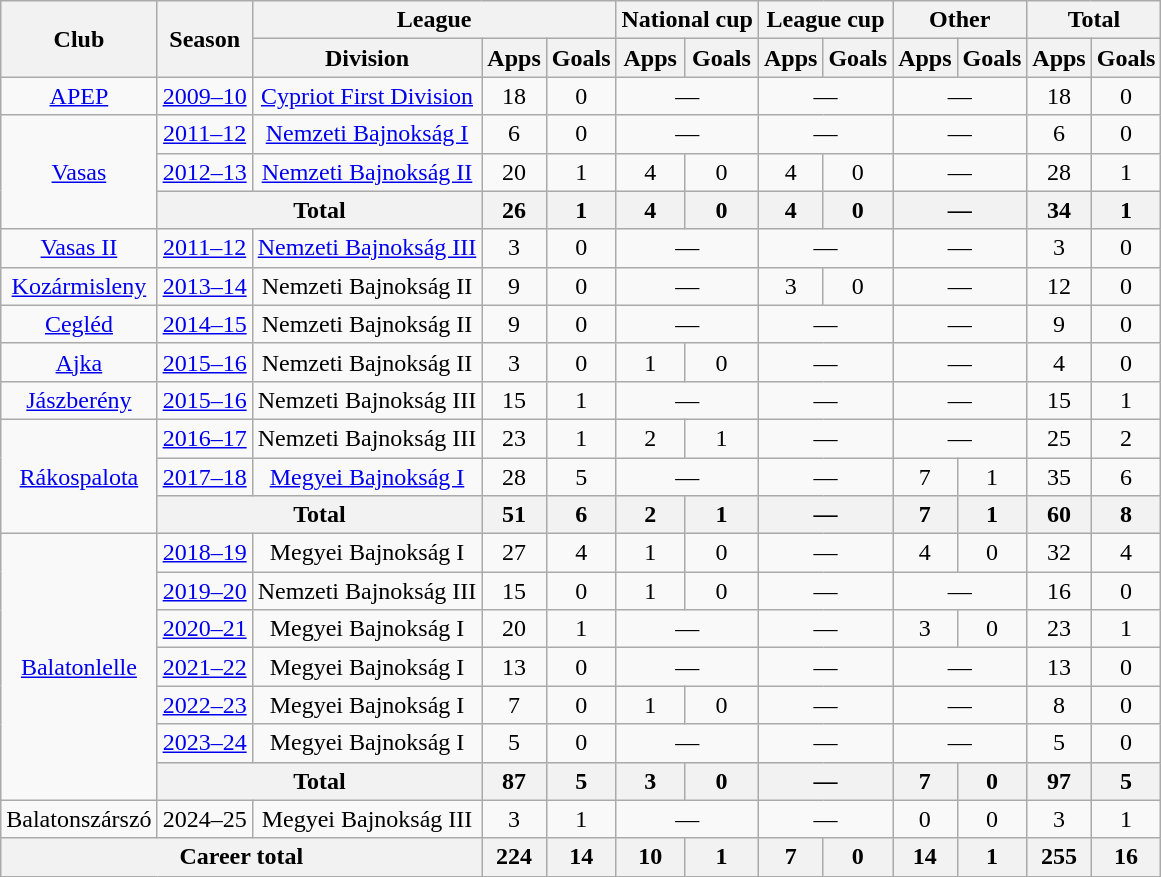<table class="wikitable" style="text-align: center;">
<tr>
<th rowspan="2">Club</th>
<th rowspan="2">Season</th>
<th colspan="3">League</th>
<th colspan="2">National cup</th>
<th colspan="2">League cup</th>
<th colspan="2">Other</th>
<th colspan="2">Total</th>
</tr>
<tr>
<th>Division</th>
<th>Apps</th>
<th>Goals</th>
<th>Apps</th>
<th>Goals</th>
<th>Apps</th>
<th>Goals</th>
<th>Apps</th>
<th>Goals</th>
<th>Apps</th>
<th>Goals</th>
</tr>
<tr>
<td><a href='#'>APEP</a></td>
<td><a href='#'>2009–10</a></td>
<td><a href='#'>Cypriot First Division</a></td>
<td>18</td>
<td>0</td>
<td colspan="2">—</td>
<td colspan="2">—</td>
<td colspan="2">—</td>
<td>18</td>
<td>0</td>
</tr>
<tr>
<td rowspan="3"><a href='#'>Vasas</a></td>
<td><a href='#'>2011–12</a></td>
<td><a href='#'>Nemzeti Bajnokság I</a></td>
<td>6</td>
<td>0</td>
<td colspan="2">—</td>
<td colspan="2">—</td>
<td colspan="2">—</td>
<td>6</td>
<td>0</td>
</tr>
<tr>
<td><a href='#'>2012–13</a></td>
<td><a href='#'>Nemzeti Bajnokság II</a></td>
<td>20</td>
<td>1</td>
<td>4</td>
<td>0</td>
<td>4</td>
<td>0</td>
<td colspan="2">—</td>
<td>28</td>
<td>1</td>
</tr>
<tr>
<th colspan="2">Total</th>
<th>26</th>
<th>1</th>
<th>4</th>
<th>0</th>
<th>4</th>
<th>0</th>
<th colspan="2">—</th>
<th>34</th>
<th>1</th>
</tr>
<tr>
<td><a href='#'>Vasas II</a></td>
<td><a href='#'>2011–12</a></td>
<td><a href='#'>Nemzeti Bajnokság III</a></td>
<td>3</td>
<td>0</td>
<td colspan="2">—</td>
<td colspan="2">—</td>
<td colspan="2">—</td>
<td>3</td>
<td>0</td>
</tr>
<tr>
<td><a href='#'>Kozármisleny</a></td>
<td><a href='#'>2013–14</a></td>
<td>Nemzeti Bajnokság II</td>
<td>9</td>
<td>0</td>
<td colspan="2">—</td>
<td>3</td>
<td>0</td>
<td colspan="2">—</td>
<td>12</td>
<td>0</td>
</tr>
<tr>
<td><a href='#'>Cegléd</a></td>
<td><a href='#'>2014–15</a></td>
<td>Nemzeti Bajnokság II</td>
<td>9</td>
<td>0</td>
<td colspan="2">—</td>
<td colspan="2">—</td>
<td colspan="2">—</td>
<td>9</td>
<td>0</td>
</tr>
<tr>
<td><a href='#'>Ajka</a></td>
<td><a href='#'>2015–16</a></td>
<td>Nemzeti Bajnokság II</td>
<td>3</td>
<td>0</td>
<td>1</td>
<td>0</td>
<td colspan="2">—</td>
<td colspan="2">—</td>
<td>4</td>
<td>0</td>
</tr>
<tr>
<td><a href='#'>Jászberény</a></td>
<td><a href='#'>2015–16</a></td>
<td>Nemzeti Bajnokság III</td>
<td>15</td>
<td>1</td>
<td colspan="2">—</td>
<td colspan="2">—</td>
<td colspan="2">—</td>
<td>15</td>
<td>1</td>
</tr>
<tr>
<td rowspan="3"><a href='#'>Rákospalota</a></td>
<td><a href='#'>2016–17</a></td>
<td>Nemzeti Bajnokság III</td>
<td>23</td>
<td>1</td>
<td>2</td>
<td>1</td>
<td colspan="2">—</td>
<td colspan="2">—</td>
<td>25</td>
<td>2</td>
</tr>
<tr>
<td><a href='#'>2017–18</a></td>
<td><a href='#'>Megyei Bajnokság I</a></td>
<td>28</td>
<td>5</td>
<td colspan="2">—</td>
<td colspan="2">—</td>
<td>7</td>
<td>1</td>
<td>35</td>
<td>6</td>
</tr>
<tr>
<th colspan="2">Total</th>
<th>51</th>
<th>6</th>
<th>2</th>
<th>1</th>
<th colspan="2">—</th>
<th>7</th>
<th>1</th>
<th>60</th>
<th>8</th>
</tr>
<tr>
<td rowspan="7"><a href='#'>Balatonlelle</a></td>
<td><a href='#'>2018–19</a></td>
<td>Megyei Bajnokság I</td>
<td>27</td>
<td>4</td>
<td>1</td>
<td>0</td>
<td colspan="2">—</td>
<td>4</td>
<td>0</td>
<td>32</td>
<td>4</td>
</tr>
<tr>
<td><a href='#'>2019–20</a></td>
<td>Nemzeti Bajnokság III</td>
<td>15</td>
<td>0</td>
<td>1</td>
<td>0</td>
<td colspan="2">—</td>
<td colspan="2">—</td>
<td>16</td>
<td>0</td>
</tr>
<tr>
<td><a href='#'>2020–21</a></td>
<td>Megyei Bajnokság I</td>
<td>20</td>
<td>1</td>
<td colspan="2">—</td>
<td colspan="2">—</td>
<td>3</td>
<td>0</td>
<td>23</td>
<td>1</td>
</tr>
<tr>
<td><a href='#'>2021–22</a></td>
<td>Megyei Bajnokság I</td>
<td>13</td>
<td>0</td>
<td colspan="2">—</td>
<td colspan="2">—</td>
<td colspan="2">—</td>
<td>13</td>
<td>0</td>
</tr>
<tr>
<td><a href='#'>2022–23</a></td>
<td>Megyei Bajnokság I</td>
<td>7</td>
<td>0</td>
<td>1</td>
<td>0</td>
<td colspan="2">—</td>
<td colspan="2">—</td>
<td>8</td>
<td>0</td>
</tr>
<tr>
<td><a href='#'>2023–24</a></td>
<td>Megyei Bajnokság I</td>
<td>5</td>
<td>0</td>
<td colspan="2">—</td>
<td colspan="2">—</td>
<td colspan="2">—</td>
<td>5</td>
<td>0</td>
</tr>
<tr>
<th colspan="2">Total</th>
<th>87</th>
<th>5</th>
<th>3</th>
<th>0</th>
<th colspan="2">—</th>
<th>7</th>
<th>0</th>
<th>97</th>
<th>5</th>
</tr>
<tr>
<td>Balatonszárszó</td>
<td>2024–25</td>
<td>Megyei Bajnokság III</td>
<td>3</td>
<td>1</td>
<td colspan="2">—</td>
<td colspan="2">—</td>
<td>0</td>
<td>0</td>
<td>3</td>
<td>1</td>
</tr>
<tr>
<th colspan="3">Career total</th>
<th>224</th>
<th>14</th>
<th>10</th>
<th>1</th>
<th>7</th>
<th>0</th>
<th>14</th>
<th>1</th>
<th>255</th>
<th>16</th>
</tr>
</table>
